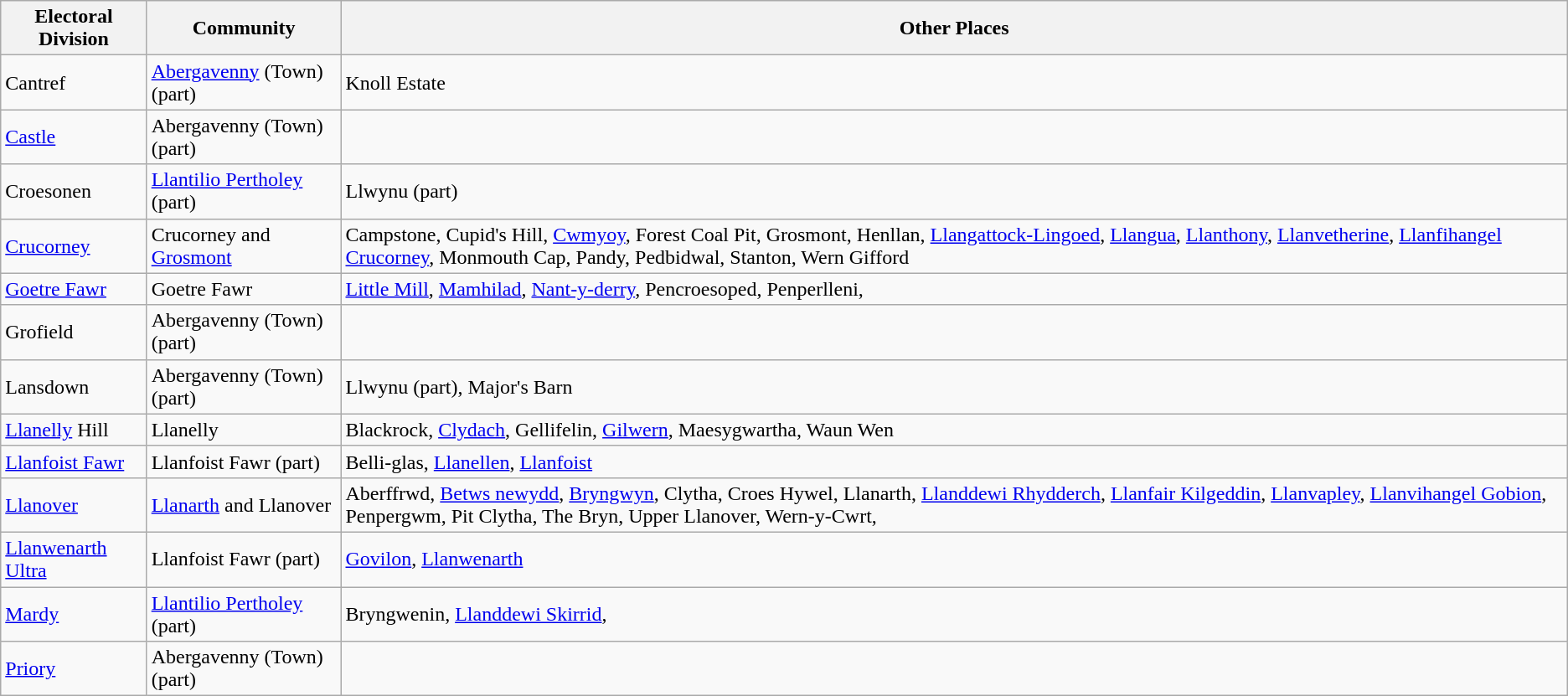<table class="wikitable">
<tr>
<th>Electoral Division</th>
<th>Community</th>
<th>Other Places</th>
</tr>
<tr>
<td>Cantref</td>
<td><a href='#'>Abergavenny</a> (Town) (part)</td>
<td>Knoll Estate</td>
</tr>
<tr>
<td><a href='#'>Castle</a></td>
<td>Abergavenny (Town) (part)</td>
<td></td>
</tr>
<tr>
<td>Croesonen</td>
<td><a href='#'>Llantilio Pertholey</a> (part)</td>
<td>Llwynu (part)</td>
</tr>
<tr>
<td><a href='#'>Crucorney</a></td>
<td>Crucorney and <a href='#'>Grosmont</a></td>
<td>Campstone, Cupid's Hill, <a href='#'>Cwmyoy</a>, Forest Coal Pit, Grosmont, Henllan, <a href='#'>Llangattock-Lingoed</a>, <a href='#'>Llangua</a>, <a href='#'>Llanthony</a>, <a href='#'>Llanvetherine</a>, <a href='#'>Llanfihangel Crucorney</a>, Monmouth Cap, Pandy, Pedbidwal, Stanton, Wern Gifford</td>
</tr>
<tr>
<td><a href='#'>Goetre Fawr</a></td>
<td>Goetre Fawr</td>
<td><a href='#'>Little Mill</a>, <a href='#'>Mamhilad</a>, <a href='#'>Nant-y-derry</a>, Pencroesoped, Penperlleni,</td>
</tr>
<tr>
<td>Grofield</td>
<td>Abergavenny (Town) (part)</td>
<td></td>
</tr>
<tr>
<td>Lansdown</td>
<td>Abergavenny (Town) (part)</td>
<td>Llwynu (part), Major's Barn</td>
</tr>
<tr>
<td><a href='#'>Llanelly</a> Hill</td>
<td>Llanelly</td>
<td>Blackrock, <a href='#'>Clydach</a>, Gellifelin, <a href='#'>Gilwern</a>, Maesygwartha, Waun Wen</td>
</tr>
<tr>
<td><a href='#'>Llanfoist Fawr</a></td>
<td>Llanfoist Fawr (part)</td>
<td>Belli-glas, <a href='#'>Llanellen</a>, <a href='#'>Llanfoist</a></td>
</tr>
<tr>
<td><a href='#'>Llanover</a></td>
<td><a href='#'>Llanarth</a> and Llanover</td>
<td>Aberffrwd, <a href='#'>Betws newydd</a>, <a href='#'>Bryngwyn</a>, Clytha, Croes Hywel, Llanarth, <a href='#'>Llanddewi Rhydderch</a>, <a href='#'>Llanfair Kilgeddin</a>, <a href='#'>Llanvapley</a>, <a href='#'>Llanvihangel Gobion</a>, Penpergwm, Pit Clytha, The Bryn, Upper Llanover, Wern-y-Cwrt,</td>
</tr>
<tr>
<td><a href='#'>Llanwenarth Ultra</a></td>
<td>Llanfoist Fawr (part)</td>
<td><a href='#'>Govilon</a>, <a href='#'>Llanwenarth</a></td>
</tr>
<tr>
<td><a href='#'>Mardy</a></td>
<td><a href='#'>Llantilio Pertholey</a> (part)</td>
<td>Bryngwenin, <a href='#'>Llanddewi Skirrid</a>,</td>
</tr>
<tr>
<td><a href='#'>Priory</a></td>
<td>Abergavenny (Town) (part)</td>
<td></td>
</tr>
</table>
